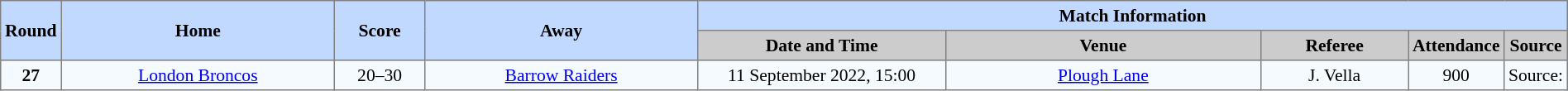<table border=1 style="border-collapse:collapse; font-size:90%; text-align:center;" cellpadding=3 cellspacing=0 width=100%>
<tr style="background:#c1d8ff;">
<th scope="col" rowspan=2 width=1%>Round</th>
<th scope="col" rowspan=2 width=19%>Home</th>
<th scope="col" rowspan=2 width=6%>Score</th>
<th scope="col" rowspan=2 width=19%>Away</th>
<th colspan=5>Match Information</th>
</tr>
<tr style="background:#cccccc;">
<th scope="col" width=17%>Date and Time</th>
<th scope="col" width=22%>Venue</th>
<th scope="col" width=10%>Referee</th>
<th scope="col" width=7%>Attendance</th>
<th scope="col" width=7%>Source</th>
</tr>
<tr style="background:#f5faff;">
<td><strong>27</strong></td>
<td> <a href='#'>London Broncos</a></td>
<td>20–30</td>
<td> <a href='#'>Barrow Raiders</a></td>
<td>11 September 2022, 15:00</td>
<td><a href='#'>Plough Lane</a></td>
<td>J. Vella</td>
<td>900</td>
<td>Source:</td>
</tr>
</table>
